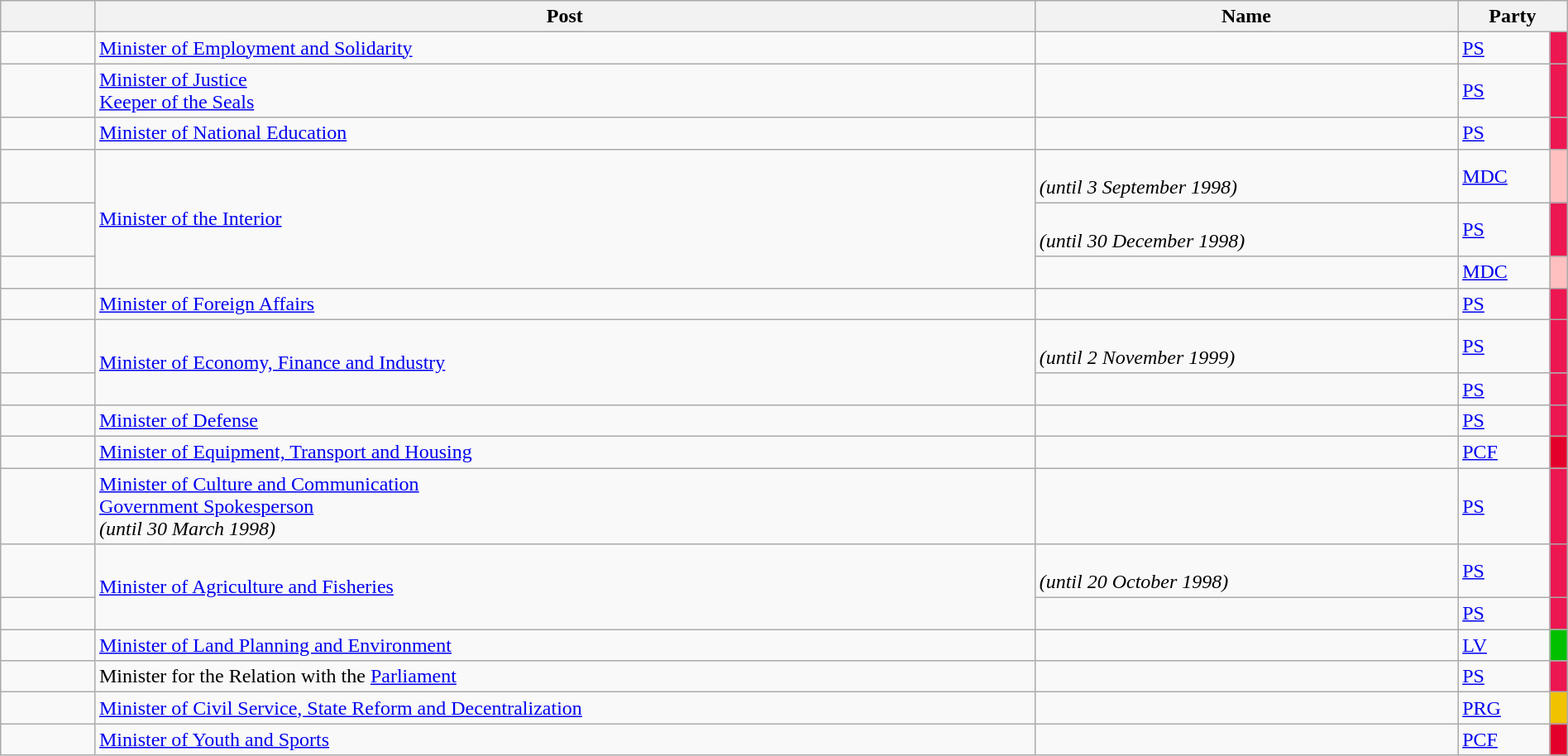<table class="wikitable sortable" style="width:100%;">
<tr>
<th class="unsortable"></th>
<th width="60%">Post</th>
<th width="27%">Name</th>
<th colspan="2" width="7%">Party</th>
</tr>
<tr>
<td></td>
<td><a href='#'>Minister of Employment and Solidarity</a></td>
<td></td>
<td><a href='#'>PS</a></td>
<td style="width:1px;; background:#ED1651;"></td>
</tr>
<tr>
<td></td>
<td><a href='#'>Minister of Justice</a><br><a href='#'>Keeper of the Seals</a></td>
<td></td>
<td><a href='#'>PS</a></td>
<td style="width:1px;; background:#ED1651;"></td>
</tr>
<tr>
<td></td>
<td><a href='#'>Minister of National Education</a></td>
<td></td>
<td><a href='#'>PS</a></td>
<td style="width:1px;; background:#ED1651;"></td>
</tr>
<tr>
<td></td>
<td rowspan="3"><a href='#'>Minister of the Interior</a></td>
<td><br><em>(until 3 September 1998)</em></td>
<td><a href='#'>MDC</a></td>
<td style="width:1px;; background:#FFC0C0;"></td>
</tr>
<tr>
<td></td>
<td> <br><em>(until 30 December 1998)</em></td>
<td><a href='#'>PS</a></td>
<td style="width:1px;; background:#ED1651;"></td>
</tr>
<tr>
<td></td>
<td></td>
<td><a href='#'>MDC</a></td>
<td style="width:1px;; background:#FFC0C0;"></td>
</tr>
<tr>
<td></td>
<td><a href='#'>Minister of Foreign Affairs</a></td>
<td></td>
<td><a href='#'>PS</a></td>
<td style="width:1px;; background:#ED1651;"></td>
</tr>
<tr>
<td></td>
<td rowspan="2"><a href='#'>Minister of Economy, Finance and Industry</a></td>
<td><br><em>(until 2 November 1999)</em></td>
<td><a href='#'>PS</a></td>
<td style="width:1px;; background:#ED1651;"></td>
</tr>
<tr>
<td></td>
<td></td>
<td><a href='#'>PS</a></td>
<td style="width:1px;; background:#ED1651;"></td>
</tr>
<tr>
<td></td>
<td><a href='#'>Minister of Defense</a></td>
<td></td>
<td><a href='#'>PS</a></td>
<td style="width:1px;; background:#ED1651;"></td>
</tr>
<tr>
<td></td>
<td><a href='#'>Minister of Equipment, Transport and Housing</a></td>
<td></td>
<td><a href='#'>PCF</a></td>
<td style="width:1px;; background:#E4002A;"></td>
</tr>
<tr>
<td></td>
<td><a href='#'>Minister of Culture and Communication</a><br><a href='#'>Government Spokesperson</a><br><em>(until 30 March 1998)</em></td>
<td></td>
<td><a href='#'>PS</a></td>
<td style="width:1px;; background:#ED1651;"></td>
</tr>
<tr>
<td></td>
<td rowspan="2"><a href='#'>Minister of Agriculture and Fisheries</a></td>
<td><br><em>(until 20 October 1998)</em></td>
<td><a href='#'>PS</a></td>
<td style="width:1px;; background:#ED1651;"></td>
</tr>
<tr>
<td></td>
<td></td>
<td><a href='#'>PS</a></td>
<td style="width:1px;; background:#ED1651;"></td>
</tr>
<tr>
<td></td>
<td><a href='#'>Minister of Land Planning and Environment</a></td>
<td></td>
<td><a href='#'>LV</a></td>
<td style="width:1px;; background:#00C000;"></td>
</tr>
<tr>
<td></td>
<td>Minister for the Relation with the <a href='#'>Parliament</a></td>
<td></td>
<td><a href='#'>PS</a></td>
<td style="width:1px;; background:#ED1651;"></td>
</tr>
<tr>
<td></td>
<td><a href='#'>Minister of Civil Service, State Reform and Decentralization</a></td>
<td></td>
<td><a href='#'>PRG</a></td>
<td style="width:1px;; background:#F0C200;"></td>
</tr>
<tr>
<td></td>
<td><a href='#'>Minister of Youth and Sports</a></td>
<td></td>
<td><a href='#'>PCF</a></td>
<td style="width:1px;; background:#E4002A;"></td>
</tr>
</table>
